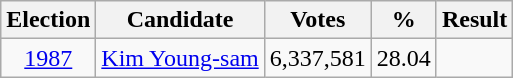<table class="wikitable" style="text-align:center">
<tr>
<th>Election</th>
<th>Candidate</th>
<th>Votes</th>
<th>%</th>
<th>Result</th>
</tr>
<tr>
<td><a href='#'>1987</a></td>
<td><a href='#'>Kim Young-sam</a></td>
<td>6,337,581</td>
<td>28.04</td>
<td></td>
</tr>
</table>
